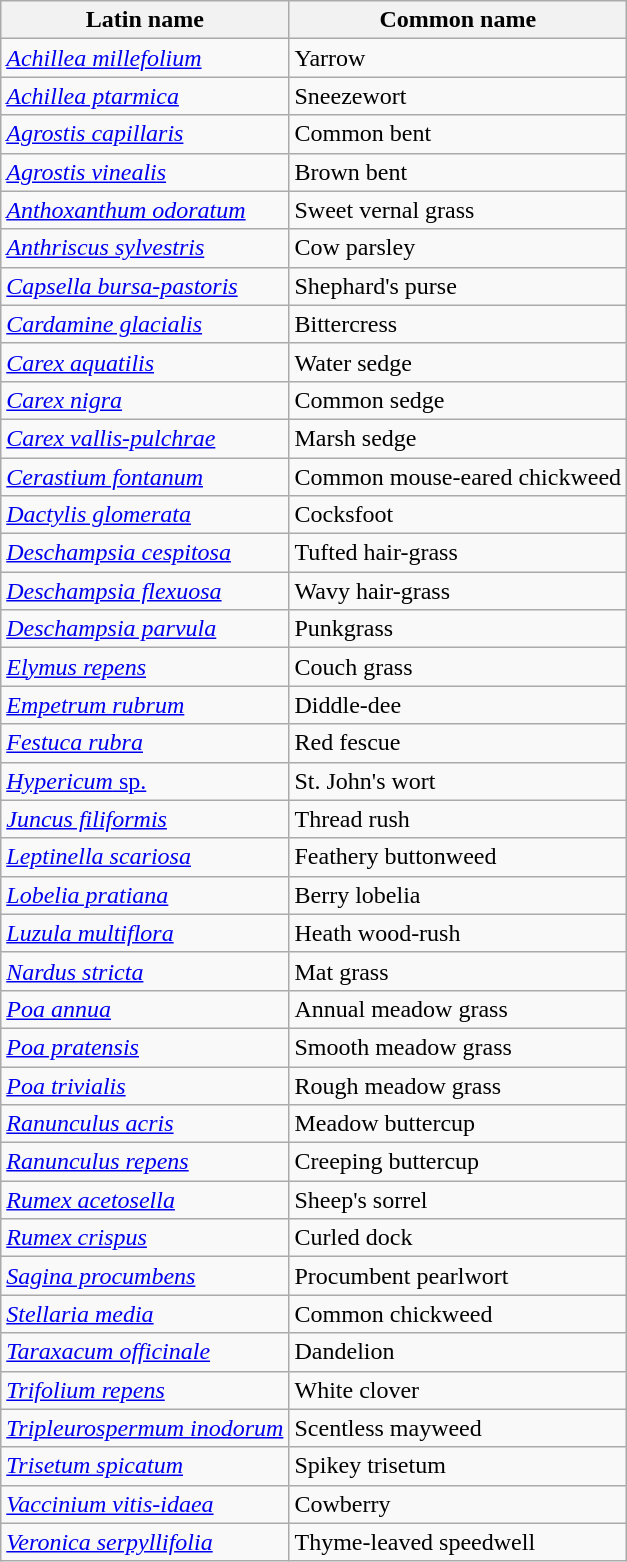<table class="wikitable">
<tr>
<th>Latin name</th>
<th>Common name</th>
</tr>
<tr>
<td><em><a href='#'>Achillea millefolium</a></em></td>
<td>Yarrow</td>
</tr>
<tr>
<td><em><a href='#'>Achillea ptarmica</a></em></td>
<td>Sneezewort</td>
</tr>
<tr>
<td><em><a href='#'>Agrostis capillaris</a></em></td>
<td>Common bent</td>
</tr>
<tr>
<td><em><a href='#'>Agrostis vinealis</a></em></td>
<td>Brown bent</td>
</tr>
<tr>
<td><em><a href='#'>Anthoxanthum odoratum</a></em></td>
<td>Sweet vernal grass</td>
</tr>
<tr>
<td><em><a href='#'>Anthriscus sylvestris</a></em></td>
<td>Cow parsley</td>
</tr>
<tr>
<td><em><a href='#'>Capsella bursa-pastoris</a></em></td>
<td>Shephard's purse</td>
</tr>
<tr>
<td><em><a href='#'>Cardamine glacialis</a></em></td>
<td>Bittercress</td>
</tr>
<tr>
<td><em><a href='#'>Carex aquatilis</a></em></td>
<td>Water sedge</td>
</tr>
<tr>
<td><em><a href='#'>Carex nigra</a></em></td>
<td>Common sedge</td>
</tr>
<tr>
<td><em><a href='#'>Carex vallis-pulchrae</a></em></td>
<td>Marsh sedge</td>
</tr>
<tr>
<td><em><a href='#'>Cerastium fontanum</a></em></td>
<td>Common mouse-eared chickweed</td>
</tr>
<tr>
<td><em><a href='#'>Dactylis glomerata</a></em></td>
<td>Cocksfoot</td>
</tr>
<tr>
<td><em><a href='#'>Deschampsia cespitosa</a></em></td>
<td>Tufted hair-grass</td>
</tr>
<tr>
<td><em><a href='#'>Deschampsia flexuosa</a></em></td>
<td>Wavy hair-grass</td>
</tr>
<tr>
<td><em><a href='#'>Deschampsia parvula</a></em></td>
<td>Punkgrass</td>
</tr>
<tr>
<td><em><a href='#'>Elymus repens</a></em></td>
<td>Couch grass</td>
</tr>
<tr>
<td><em><a href='#'>Empetrum rubrum</a></em></td>
<td>Diddle-dee</td>
</tr>
<tr>
<td><em><a href='#'>Festuca rubra</a></em></td>
<td>Red fescue</td>
</tr>
<tr>
<td><a href='#'><em>Hypericum</em> sp.</a></td>
<td>St. John's wort</td>
</tr>
<tr>
<td><em><a href='#'>Juncus filiformis</a></em></td>
<td>Thread rush</td>
</tr>
<tr>
<td><em><a href='#'>Leptinella scariosa</a></em></td>
<td>Feathery buttonweed</td>
</tr>
<tr>
<td><em><a href='#'>Lobelia pratiana</a></em></td>
<td>Berry lobelia</td>
</tr>
<tr>
<td><em><a href='#'>Luzula multiflora</a></em></td>
<td>Heath wood-rush</td>
</tr>
<tr>
<td><em><a href='#'>Nardus stricta</a></em></td>
<td>Mat grass</td>
</tr>
<tr>
<td><em><a href='#'>Poa annua</a></em></td>
<td>Annual meadow grass</td>
</tr>
<tr>
<td><em><a href='#'>Poa pratensis</a></em></td>
<td>Smooth meadow grass</td>
</tr>
<tr>
<td><em><a href='#'>Poa trivialis</a></em></td>
<td>Rough meadow grass</td>
</tr>
<tr>
<td><em><a href='#'>Ranunculus acris</a></em></td>
<td>Meadow buttercup</td>
</tr>
<tr>
<td><em><a href='#'>Ranunculus repens</a></em></td>
<td>Creeping buttercup</td>
</tr>
<tr>
<td><em><a href='#'>Rumex acetosella</a></em></td>
<td>Sheep's sorrel</td>
</tr>
<tr>
<td><em><a href='#'>Rumex crispus</a></em></td>
<td>Curled dock</td>
</tr>
<tr>
<td><em><a href='#'>Sagina procumbens</a></em></td>
<td>Procumbent pearlwort</td>
</tr>
<tr>
<td><em><a href='#'>Stellaria media</a></em></td>
<td>Common chickweed</td>
</tr>
<tr>
<td><em><a href='#'>Taraxacum officinale</a></em></td>
<td>Dandelion</td>
</tr>
<tr>
<td><em><a href='#'>Trifolium repens</a></em></td>
<td>White clover</td>
</tr>
<tr>
<td><em><a href='#'>Tripleurospermum inodorum</a></em></td>
<td>Scentless mayweed</td>
</tr>
<tr>
<td><em><a href='#'>Trisetum spicatum</a></em></td>
<td>Spikey trisetum</td>
</tr>
<tr>
<td><em><a href='#'>Vaccinium vitis-idaea</a></em></td>
<td>Cowberry</td>
</tr>
<tr>
<td><em><a href='#'>Veronica serpyllifolia</a></em></td>
<td>Thyme-leaved speedwell</td>
</tr>
</table>
